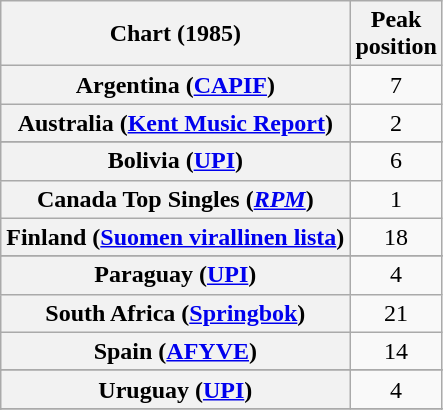<table class="wikitable sortable plainrowheaders">
<tr>
<th>Chart (1985)</th>
<th>Peak<br>position</th>
</tr>
<tr>
<th scope="row">Argentina (<a href='#'>CAPIF</a>)</th>
<td align="center">7</td>
</tr>
<tr>
<th scope="row">Australia (<a href='#'>Kent Music Report</a>)</th>
<td style="text-align:center;">2</td>
</tr>
<tr>
</tr>
<tr>
</tr>
<tr>
<th scope="row">Bolivia (<a href='#'>UPI</a>)</th>
<td align="center">6</td>
</tr>
<tr>
<th scope="row">Canada Top Singles (<em><a href='#'>RPM</a></em>)</th>
<td align="center">1</td>
</tr>
<tr>
<th scope="row">Finland (<a href='#'>Suomen virallinen lista</a>)</th>
<td style="text-align:center;">18</td>
</tr>
<tr>
</tr>
<tr>
</tr>
<tr>
</tr>
<tr>
</tr>
<tr>
</tr>
<tr>
</tr>
<tr>
<th scope="row">Paraguay (<a href='#'>UPI</a>)</th>
<td align="center">4</td>
</tr>
<tr>
<th scope="row">South Africa (<a href='#'>Springbok</a>)</th>
<td align="center">21</td>
</tr>
<tr>
<th scope="row">Spain (<a href='#'>AFYVE</a>)</th>
<td align="center">14</td>
</tr>
<tr>
</tr>
<tr>
</tr>
<tr>
<th scope="row">Uruguay (<a href='#'>UPI</a>)</th>
<td align="center">4</td>
</tr>
<tr>
</tr>
<tr>
</tr>
<tr>
</tr>
<tr>
</tr>
</table>
